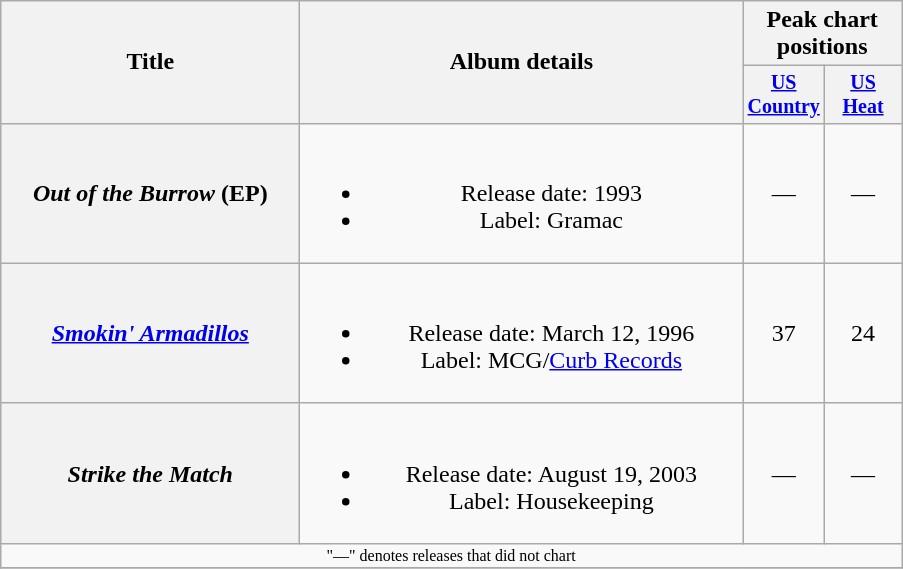<table class="wikitable plainrowheaders" style="text-align:center;">
<tr>
<th rowspan="2" style="width:12em;">Title</th>
<th rowspan="2" style="width:18em;">Album details</th>
<th colspan="2">Peak chart<br>positions</th>
</tr>
<tr style="font-size:smaller;">
<th width="45"><a href='#'>US Country</a></th>
<th width="45"><a href='#'>US Heat</a></th>
</tr>
<tr>
<th scope="row"><em>Out of the Burrow</em> (EP)</th>
<td><br><ul><li>Release date: 1993</li><li>Label: Gramac</li></ul></td>
<td>—</td>
<td>—</td>
</tr>
<tr>
<th scope="row"><em><a href='#'>Smokin' Armadillos</a></em></th>
<td><br><ul><li>Release date: March 12, 1996</li><li>Label: MCG/<a href='#'>Curb Records</a></li></ul></td>
<td>37</td>
<td>24</td>
</tr>
<tr>
<th scope="row"><em>Strike the Match</em></th>
<td><br><ul><li>Release date: August 19, 2003</li><li>Label: Housekeeping</li></ul></td>
<td>—</td>
<td>—</td>
</tr>
<tr>
<td colspan="4" style="font-size:8pt">"—" denotes releases that did not chart</td>
</tr>
<tr>
</tr>
</table>
